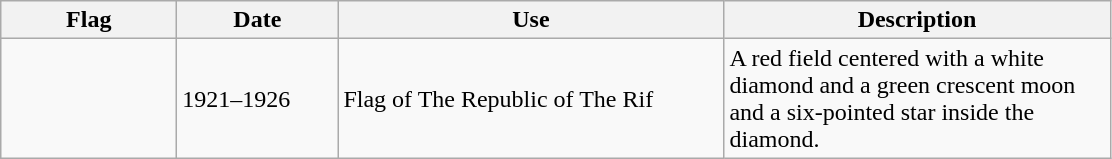<table class="wikitable">
<tr>
<th style="width:110px">Flag</th>
<th style="width:100px">Date</th>
<th style="width:250px">Use</th>
<th style="width:250px">Description</th>
</tr>
<tr>
<td></td>
<td>1921–1926</td>
<td>Flag of The Republic of The Rif</td>
<td>A red field centered with a white diamond and a green crescent moon and a six-pointed star inside the diamond.</td>
</tr>
</table>
